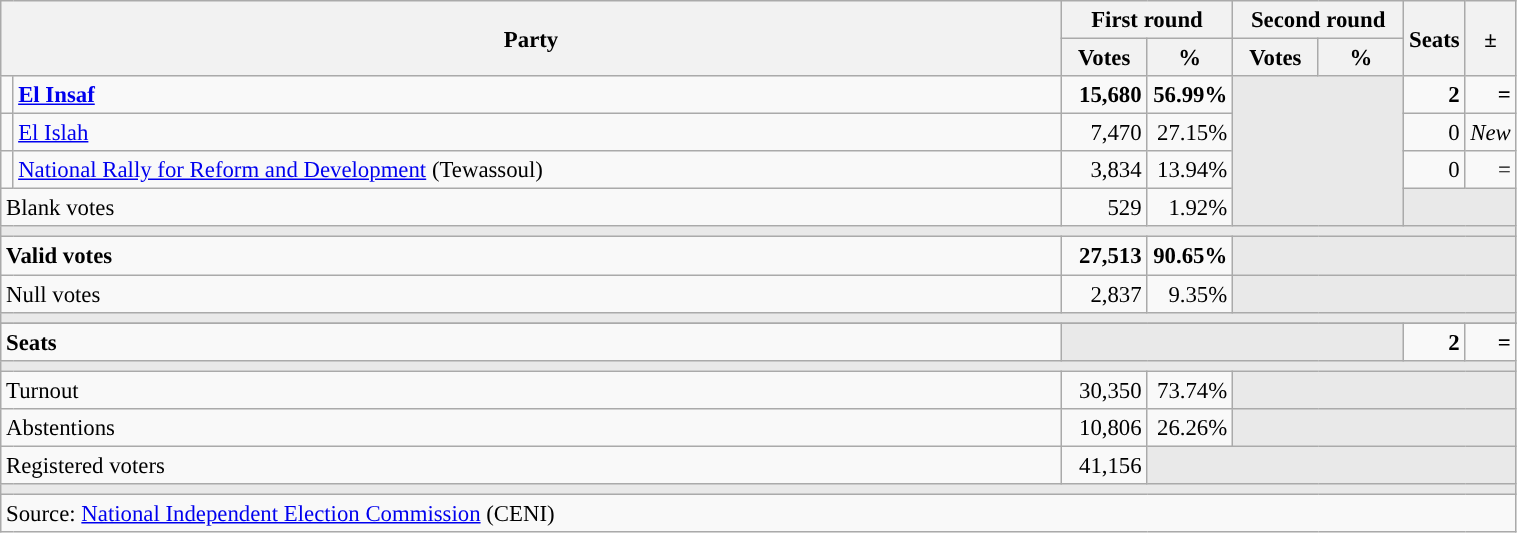<table class="wikitable" style="text-align:right;font-size:95%;">
<tr>
<th rowspan="2" colspan="2" width="700">Party</th>
<th colspan="2">First round</th>
<th colspan="2">Second round</th>
<th rowspan="2" width="25">Seats</th>
<th rowspan="2" width="20">±</th>
</tr>
<tr>
<th width="50">Votes</th>
<th width="50">%</th>
<th width="50">Votes</th>
<th width="50">%</th>
</tr>
<tr>
<td width="1" style="color:inherit;background:"></td>
<td style="text-align:left;"><strong><a href='#'>El Insaf</a></strong></td>
<td><strong>15,680</strong></td>
<td><strong>56.99%</strong></td>
<td colspan="2" rowspan="4" style="background:#E9E9E9;"></td>
<td><strong>2</strong></td>
<td><strong>=</strong></td>
</tr>
<tr>
<td width="1" style="color:inherit;background:"></td>
<td style="text-align:left;"><a href='#'>El Islah</a></td>
<td>7,470</td>
<td>27.15%</td>
<td>0</td>
<td><em>New</em></td>
</tr>
<tr>
<td width="1" style="color:inherit;background:"></td>
<td style="text-align:left;"><a href='#'>National Rally for Reform and Development</a> (Tewassoul)</td>
<td>3,834</td>
<td>13.94%</td>
<td>0</td>
<td>=</td>
</tr>
<tr>
<td colspan="2" style="text-align:left;">Blank votes</td>
<td>529</td>
<td>1.92%</td>
<td colspan="4" style="background:#E9E9E9;"></td>
</tr>
<tr>
<td colspan="8" style="background:#E9E9E9;"></td>
</tr>
<tr style="font-weight:bold;">
<td colspan="2" style="text-align:left;">Valid votes</td>
<td>27,513</td>
<td>90.65%</td>
<td colspan="4" style="background:#E9E9E9;"></td>
</tr>
<tr>
<td colspan="2" style="text-align:left;">Null votes</td>
<td>2,837</td>
<td>9.35%</td>
<td colspan="4" style="background:#E9E9E9;"></td>
</tr>
<tr>
<td colspan="8" style="background:#E9E9E9;"></td>
</tr>
<tr>
</tr>
<tr style="font-weight:bold;">
<td colspan="2" style="text-align:left;">Seats</td>
<td colspan="4" style="background:#E9E9E9;"></td>
<td>2</td>
<td>=</td>
</tr>
<tr>
<td colspan="8" style="background:#E9E9E9;"></td>
</tr>
<tr>
<td colspan="2" style="text-align:left;">Turnout</td>
<td>30,350</td>
<td>73.74%</td>
<td colspan="4" style="background:#E9E9E9;"></td>
</tr>
<tr>
<td colspan="2" style="text-align:left;">Abstentions</td>
<td>10,806</td>
<td>26.26%</td>
<td colspan="4" style="background:#E9E9E9;"></td>
</tr>
<tr>
<td colspan="2" style="text-align:left;">Registered voters</td>
<td>41,156</td>
<td colspan="5" style="background:#E9E9E9;"></td>
</tr>
<tr>
<td colspan="8" style="background:#E9E9E9;"></td>
</tr>
<tr>
<td colspan="8" style="text-align:left;">Source: <a href='#'>National Independent Election Commission</a> (CENI)</td>
</tr>
</table>
